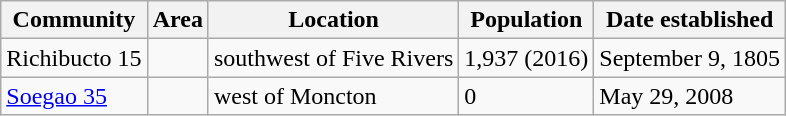<table class="wikitable">
<tr>
<th>Community</th>
<th>Area</th>
<th>Location</th>
<th>Population</th>
<th>Date established</th>
</tr>
<tr>
<td>Richibucto 15</td>
<td></td>
<td> southwest of Five Rivers</td>
<td>1,937 (2016)</td>
<td>September 9, 1805</td>
</tr>
<tr>
<td><a href='#'>Soegao 35</a></td>
<td></td>
<td> west of Moncton</td>
<td>0</td>
<td>May 29, 2008</td>
</tr>
</table>
